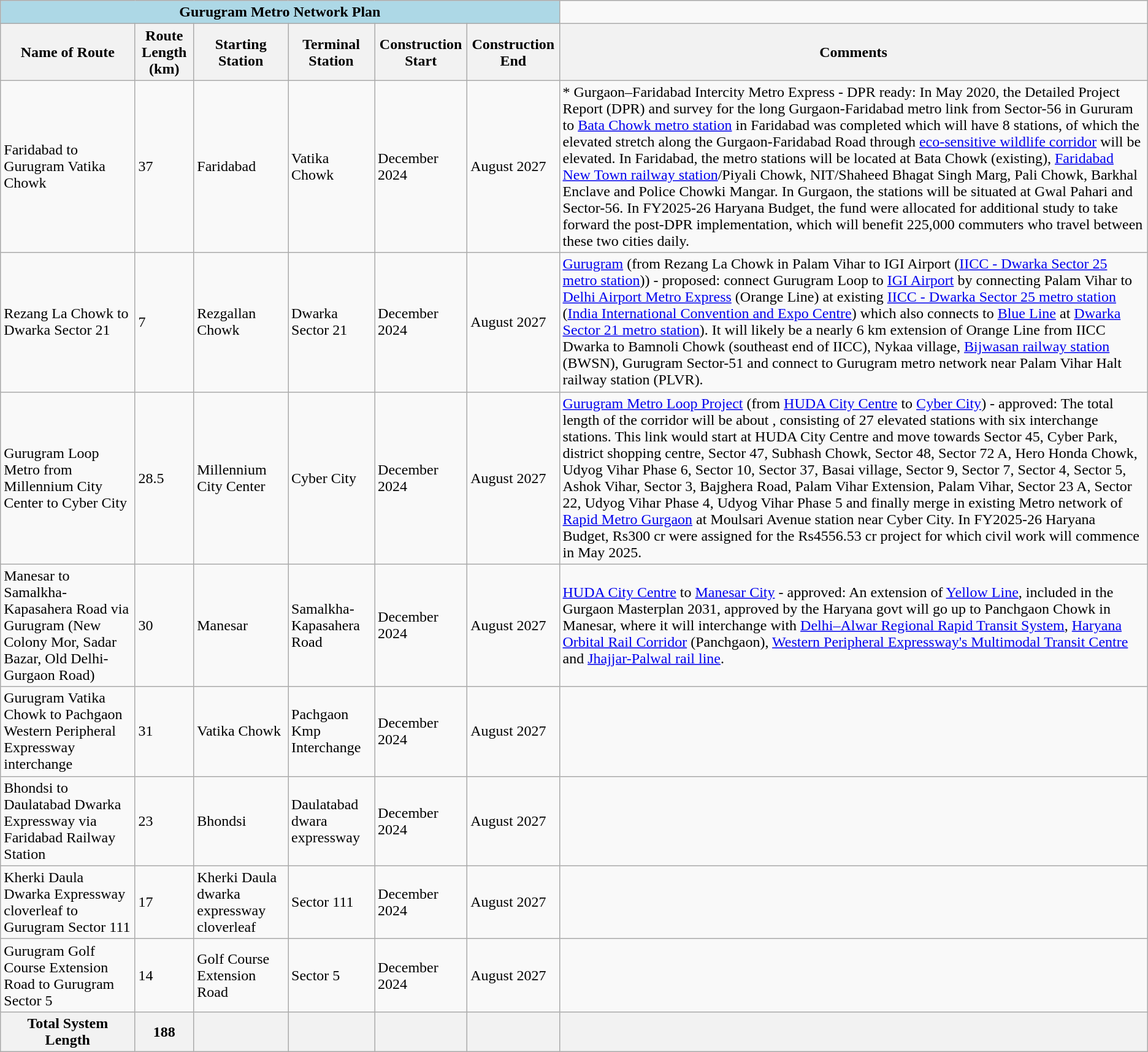<table class="wikitable sortable">
<tr>
<th colspan="6" style="background:#ADD8E6;">Gurugram Metro Network Plan</th>
</tr>
<tr>
<th>Name of Route</th>
<th>Route Length (km)</th>
<th>Starting Station</th>
<th>Terminal Station</th>
<th>Construction Start</th>
<th>Construction End</th>
<th>Comments</th>
</tr>
<tr>
<td>Faridabad to Gurugram Vatika Chowk</td>
<td>37</td>
<td>Faridabad</td>
<td>Vatika Chowk</td>
<td>December 2024</td>
<td>August 2027</td>
<td>* Gurgaon–Faridabad Intercity Metro Express - DPR ready: In May 2020, the Detailed Project Report (DPR) and survey for the  long Gurgaon-Faridabad metro link from Sector-56 in Gururam to <a href='#'>Bata Chowk metro station</a> in Faridabad was completed which will have 8 stations, of which the  elevated stretch along the Gurgaon-Faridabad Road through <a href='#'>eco-sensitive wildlife corridor</a> will be elevated. In Faridabad, the metro stations will be located at Bata Chowk (existing), <a href='#'>Faridabad New Town railway station</a>/Piyali Chowk, NIT/Shaheed Bhagat Singh Marg, Pali Chowk, Barkhal Enclave and Police Chowki Mangar. In Gurgaon, the stations will be situated at Gwal Pahari and Sector-56. In FY2025-26 Haryana Budget, the fund were allocated for additional study to take forward the post-DPR implementation, which will benefit 225,000 commuters who travel between these two cities daily.</td>
</tr>
<tr>
<td>Rezang La Chowk to Dwarka Sector 21</td>
<td>7</td>
<td>Rezgallan Chowk</td>
<td>Dwarka Sector 21</td>
<td>December 2024</td>
<td>August 2027</td>
<td><a href='#'>Gurugram</a> (from Rezang La Chowk in Palam Vihar to IGI Airport (<a href='#'>IICC - Dwarka Sector 25 metro station</a>)) - proposed: connect Gurugram Loop to <a href='#'>IGI Airport</a> by connecting Palam Vihar to <a href='#'>Delhi Airport Metro Express</a> (Orange Line) at existing <a href='#'>IICC - Dwarka Sector 25 metro station</a> (<a href='#'>India International Convention and Expo Centre</a>) which also connects to <a href='#'>Blue Line</a> at <a href='#'>Dwarka Sector 21 metro station</a>). It will likely be a nearly 6 km extension of Orange Line from IICC Dwarka to Bamnoli Chowk (southeast end of IICC), Nykaa village, <a href='#'>Bijwasan railway station</a> (BWSN), Gurugram Sector-51 and connect to Gurugram metro network near Palam Vihar Halt railway station (PLVR).</td>
</tr>
<tr>
<td>Gurugram Loop Metro from Millennium City Center to Cyber City</td>
<td>28.5</td>
<td>Millennium City Center</td>
<td>Cyber City</td>
<td>December 2024</td>
<td>August 2027</td>
<td><a href='#'>Gurugram Metro Loop Project</a> (from <a href='#'>HUDA City Centre</a> to <a href='#'>Cyber City</a>) - approved: The total length of the corridor will be about , consisting of 27 elevated stations with six interchange stations. This link would start at HUDA City Centre and move towards Sector 45, Cyber Park, district shopping centre, Sector 47, Subhash Chowk, Sector 48, Sector 72 A, Hero Honda Chowk, Udyog Vihar Phase 6, Sector 10, Sector 37, Basai village, Sector 9, Sector 7, Sector 4, Sector 5, Ashok Vihar, Sector 3, Bajghera Road, Palam Vihar Extension, Palam Vihar, Sector 23 A, Sector 22, Udyog Vihar Phase 4, Udyog Vihar Phase 5 and finally merge in existing Metro network of <a href='#'>Rapid Metro Gurgaon</a> at Moulsari Avenue station near Cyber City. In FY2025-26 Haryana Budget, Rs300 cr were assigned for the Rs4556.53 cr project for which civil work will commence in May 2025.</td>
</tr>
<tr>
<td>Manesar to Samalkha-Kapasahera Road via Gurugram (New Colony Mor, Sadar Bazar, Old Delhi-Gurgaon Road)</td>
<td>30</td>
<td>Manesar</td>
<td>Samalkha-Kapasahera Road</td>
<td>December 2024</td>
<td>August 2027</td>
<td><a href='#'>HUDA City Centre</a> to <a href='#'>Manesar City</a> - approved: An extension of <a href='#'>Yellow Line</a>, included in the Gurgaon Masterplan 2031, approved by the Haryana govt will go up to Panchgaon Chowk in Manesar, where it will interchange with <a href='#'>Delhi–Alwar Regional Rapid Transit System</a>, <a href='#'>Haryana Orbital Rail Corridor</a> (Panchgaon), <a href='#'>Western Peripheral Expressway's Multimodal Transit Centre</a> and <a href='#'>Jhajjar-Palwal rail line</a>.</td>
</tr>
<tr>
<td>Gurugram Vatika Chowk to Pachgaon Western Peripheral Expressway interchange</td>
<td>31</td>
<td>Vatika Chowk</td>
<td>Pachgaon Kmp Interchange</td>
<td>December 2024</td>
<td>August 2027</td>
<td></td>
</tr>
<tr>
<td>Bhondsi to Daulatabad Dwarka Expressway via Faridabad Railway Station</td>
<td>23</td>
<td>Bhondsi</td>
<td>Daulatabad dwara expressway</td>
<td>December 2024</td>
<td>August 2027</td>
<td></td>
</tr>
<tr>
<td>Kherki Daula Dwarka Expressway cloverleaf to Gurugram Sector 111</td>
<td>17</td>
<td>Kherki Daula dwarka expressway cloverleaf</td>
<td>Sector 111</td>
<td>December 2024</td>
<td>August 2027</td>
<td></td>
</tr>
<tr>
<td>Gurugram Golf Course Extension Road to Gurugram Sector 5</td>
<td>14</td>
<td>Golf Course Extension Road</td>
<td>Sector 5</td>
<td>December 2024</td>
<td>August 2027</td>
</tr>
<tr>
<th>Total System Length</th>
<th>188</th>
<th></th>
<th></th>
<th></th>
<th></th>
<th></th>
</tr>
</table>
